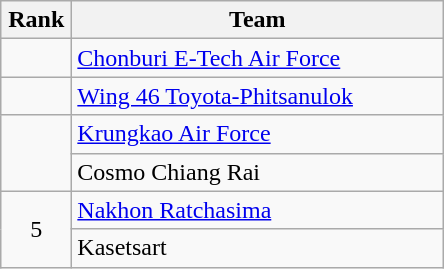<table class="wikitable" style="text-align: center;">
<tr>
<th width=40>Rank</th>
<th width=240>Team</th>
</tr>
<tr>
<td></td>
<td align=left><a href='#'>Chonburi E-Tech Air Force</a></td>
</tr>
<tr>
<td></td>
<td align=left><a href='#'>Wing 46 Toyota-Phitsanulok</a></td>
</tr>
<tr>
<td rowspan=2></td>
<td align=left><a href='#'>Krungkao Air Force</a></td>
</tr>
<tr>
<td align=left>Cosmo Chiang Rai</td>
</tr>
<tr>
<td rowspan=2>5</td>
<td align=left><a href='#'>Nakhon Ratchasima</a></td>
</tr>
<tr>
<td align=left>Kasetsart</td>
</tr>
</table>
